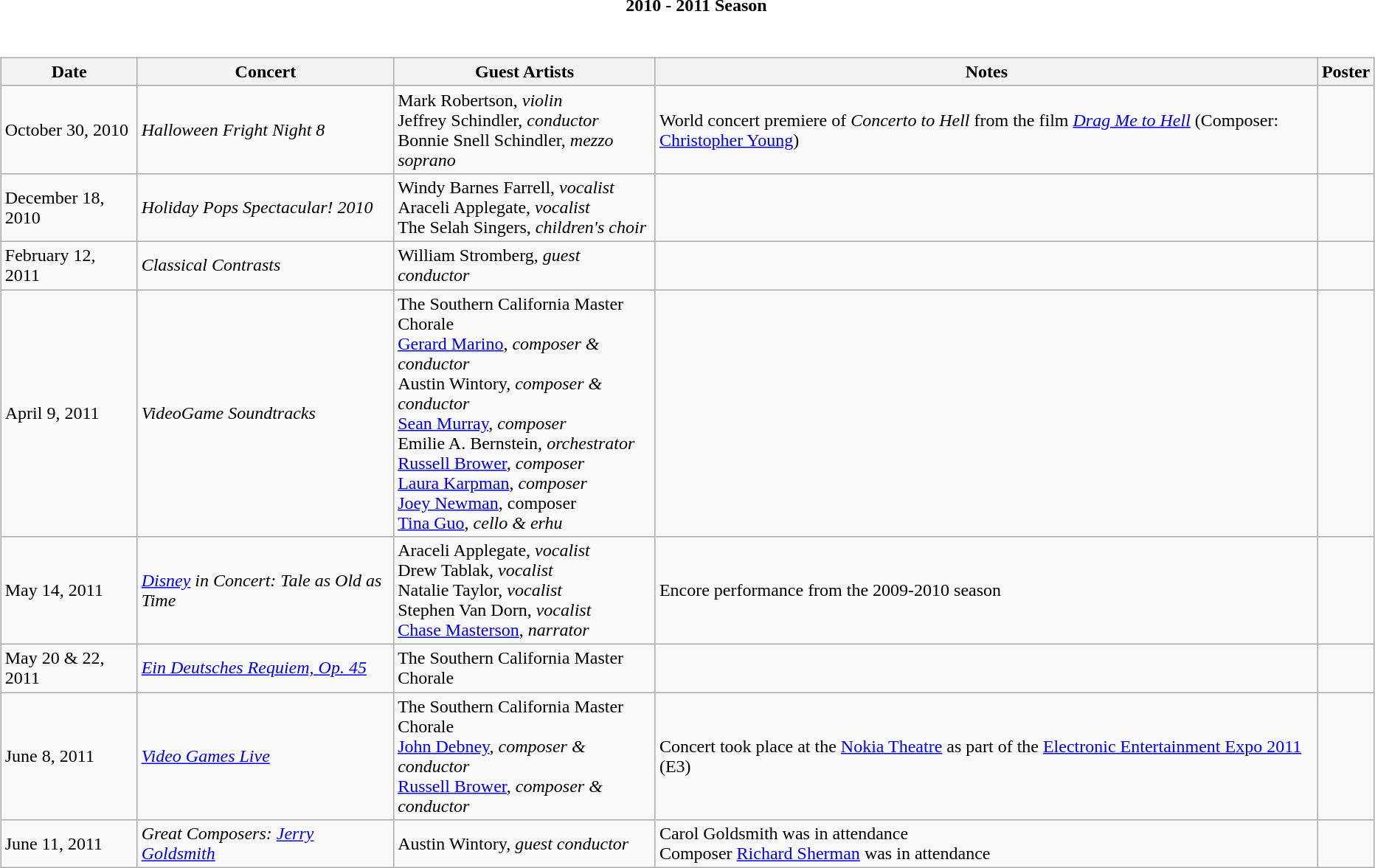<table class="collapsible collapsed">
<tr>
<th><span>2010 - 2011 Season</span></th>
</tr>
<tr>
<td><br><table class="wikitable">
<tr>
<th>Date</th>
<th>Concert</th>
<th>Guest Artists</th>
<th>Notes</th>
<th>Poster</th>
</tr>
<tr>
<td>October 30, 2010</td>
<td><em>Halloween Fright Night 8</em></td>
<td>Mark Robertson, <em>violin</em><br> Jeffrey Schindler, <em>conductor</em><br>Bonnie Snell Schindler, <em>mezzo soprano</em></td>
<td>World concert premiere of <em>Concerto to Hell</em> from the film <em><a href='#'>Drag Me to Hell</a></em> (Composer: <a href='#'>Christopher Young</a>)</td>
<td></td>
</tr>
<tr>
<td>December 18, 2010</td>
<td><em>Holiday Pops Spectacular! 2010</em></td>
<td>Windy Barnes Farrell, <em>vocalist</em><br>Araceli Applegate, <em>vocalist</em><br>The Selah Singers, <em>children's choir</em></td>
<td></td>
<td></td>
</tr>
<tr>
<td>February 12, 2011</td>
<td><em>Classical Contrasts</em></td>
<td>William Stromberg, <em>guest conductor</em></td>
<td></td>
<td></td>
</tr>
<tr>
<td>April 9, 2011</td>
<td><em>VideoGame Soundtracks</em></td>
<td>The Southern California Master Chorale<br><a href='#'>Gerard Marino</a>, <em>composer & conductor</em><br>Austin Wintory, <em>composer & conductor</em> <br><a href='#'>Sean Murray</a>, <em>composer</em><br> Emilie A. Bernstein, <em>orchestrator</em><br><a href='#'>Russell Brower</a>, <em>composer</em><br> <a href='#'>Laura Karpman</a>, <em>composer</em> <br> <a href='#'>Joey Newman</a>, composer <br> <a href='#'>Tina Guo</a>, <em>cello & erhu</em></td>
<td></td>
<td></td>
</tr>
<tr>
<td>May 14, 2011</td>
<td><em><a href='#'>Disney</a> in Concert: Tale as Old as Time</em></td>
<td>Araceli Applegate, <em>vocalist</em> <br> Drew Tablak, <em>vocalist</em><br>Natalie Taylor, <em>vocalist</em><br>Stephen Van Dorn, <em>vocalist</em><br><a href='#'>Chase Masterson</a>, <em>narrator</em></td>
<td>Encore performance from the 2009-2010 season</td>
<td></td>
</tr>
<tr>
<td>May 20 & 22, 2011</td>
<td><em><a href='#'>Ein Deutsches Requiem, Op. 45</a></em></td>
<td>The Southern California Master Chorale</td>
<td></td>
<td></td>
</tr>
<tr>
<td>June 8, 2011</td>
<td><em><a href='#'>Video Games Live</a></em></td>
<td>The Southern California Master Chorale <br> <a href='#'>John Debney</a>, <em>composer & conductor</em> <br> <a href='#'>Russell Brower</a>, <em>composer & conductor</em></td>
<td>Concert took place at the <a href='#'>Nokia Theatre</a> as part of the <a href='#'>Electronic Entertainment Expo 2011</a> (E3)</td>
<td></td>
</tr>
<tr>
<td>June 11, 2011</td>
<td><em>Great Composers: <a href='#'>Jerry Goldsmith</a></em></td>
<td>Austin Wintory, <em>guest conductor</em></td>
<td>Carol Goldsmith was in attendance <br> Composer <a href='#'>Richard Sherman</a> was in attendance</td>
<td></td>
</tr>
</table>
</td>
</tr>
</table>
